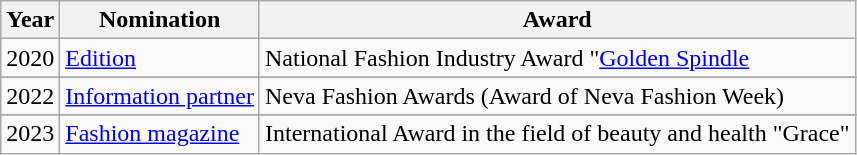<table class="wikitable sortable">
<tr>
<th>Year</th>
<th>Nomination</th>
<th>Award</th>
</tr>
<tr>
<td>2020</td>
<td><a href='#'>Edition</a></td>
<td>National Fashion Industry Award "<a href='#'>Golden Spindle</a></td>
</tr>
<tr>
</tr>
<tr>
<td>2022</td>
<td><a href='#'>Information partner</a></td>
<td>Neva Fashion Awards (Award of Neva Fashion Week)</td>
</tr>
<tr>
</tr>
<tr>
<td>2023</td>
<td><a href='#'>Fashion magazine</a></td>
<td>International Award in the field of beauty and health "Grace"</td>
</tr>
</table>
